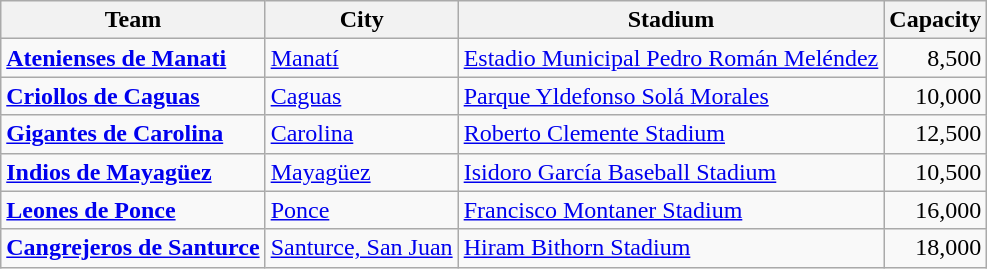<table class="wikitable">
<tr>
<th>Team</th>
<th>City</th>
<th>Stadium</th>
<th>Capacity</th>
</tr>
<tr>
<td><strong><a href='#'>Atenienses de Manati</a></strong></td>
<td><a href='#'>Manatí</a></td>
<td><a href='#'>Estadio Municipal Pedro Román Meléndez</a></td>
<td style="text-align:right;">8,500</td>
</tr>
<tr>
<td><strong><a href='#'>Criollos de Caguas</a></strong></td>
<td><a href='#'>Caguas</a></td>
<td><a href='#'>Parque Yldefonso Solá Morales</a></td>
<td style="text-align:right;">10,000</td>
</tr>
<tr>
<td><strong><a href='#'>Gigantes de Carolina</a></strong></td>
<td><a href='#'>Carolina</a></td>
<td><a href='#'>Roberto Clemente Stadium</a></td>
<td style="text-align:right;">12,500</td>
</tr>
<tr>
<td><strong><a href='#'>Indios de Mayagüez</a> </strong></td>
<td><a href='#'>Mayagüez</a></td>
<td><a href='#'>Isidoro García Baseball Stadium</a></td>
<td style="text-align:right;">10,500</td>
</tr>
<tr>
<td><strong><a href='#'>Leones de Ponce</a></strong></td>
<td><a href='#'>Ponce</a></td>
<td><a href='#'>Francisco Montaner Stadium</a></td>
<td style="text-align:right;">16,000</td>
</tr>
<tr>
<td><strong><a href='#'>Cangrejeros de Santurce</a></strong></td>
<td><a href='#'>Santurce, San Juan</a></td>
<td><a href='#'>Hiram Bithorn Stadium</a></td>
<td style="text-align:right;">18,000</td>
</tr>
</table>
